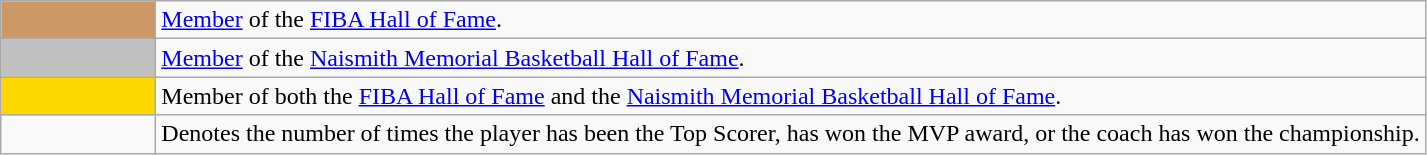<table class="wikitable">
<tr>
<td style="background-color:#cc9966; border:1px solid #aaaaaa; width:6em"></td>
<td><a href='#'>Member</a> of the <a href='#'>FIBA Hall of Fame</a>.</td>
</tr>
<tr>
<td style="background-color:#C0C0C0; border:1px solid #aaaaaa; width:6em"></td>
<td><a href='#'>Member</a> of the <a href='#'>Naismith Memorial Basketball Hall of Fame</a>.</td>
</tr>
<tr>
<td style="background-color:#FFD700; border:1px solid #aaaaaa; width:6em"></td>
<td>Member of both the <a href='#'>FIBA Hall of Fame</a> and the <a href='#'>Naismith Memorial Basketball Hall of Fame</a>.</td>
</tr>
<tr>
<td></td>
<td>Denotes the number of times the player has been the Top Scorer, has won the MVP award, or the coach has won the championship.</td>
</tr>
</table>
